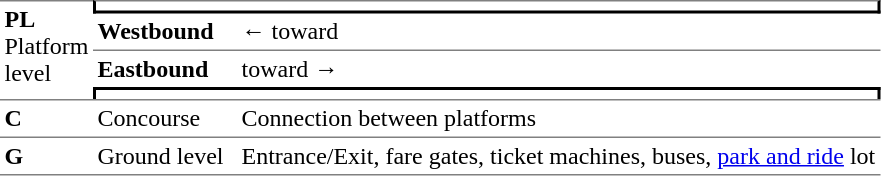<table border="0" cellspacing="0" cellpadding="3">
<tr>
<td rowspan="4" style="border-top:solid 1px gray" width="50" valign="top"><strong>PL</strong> Platform level</td>
<td colspan="2" style="border-top:solid 1px gray;border-right:solid 2px black;border-left:solid 2px black;border-bottom:solid 2px black;text-align:center"></td>
</tr>
<tr>
<td style="border-bottom:solid 1px gray" width="90"><strong>Westbound</strong></td>
<td style="border-bottom:solid 1px gray">←  toward  </td>
</tr>
<tr>
<td><strong>Eastbound</strong></td>
<td>  toward   →</td>
</tr>
<tr>
<td colspan="2" style="border-top:solid 2px black;border-right:solid 2px black;border-left:solid 2px black;text-align:center"></td>
</tr>
<tr>
<td style="border-top:solid 1px gray" valign="top"><strong>C</strong></td>
<td style="border-top:solid 1px gray" valign="top">Concourse</td>
<td style="border-top:solid 1px gray" valign="top">Connection between platforms</td>
</tr>
<tr>
<td style="border-top:solid 1px gray;border-bottom:solid 1px gray" valign="top"><strong>G</strong></td>
<td style="border-top:solid 1px gray;border-bottom:solid 1px gray" valign="top">Ground level</td>
<td style="border-top:solid 1px gray;border-bottom:solid 1px gray">Entrance/Exit, fare gates, ticket machines, buses, <a href='#'>park and ride</a> lot</td>
</tr>
</table>
